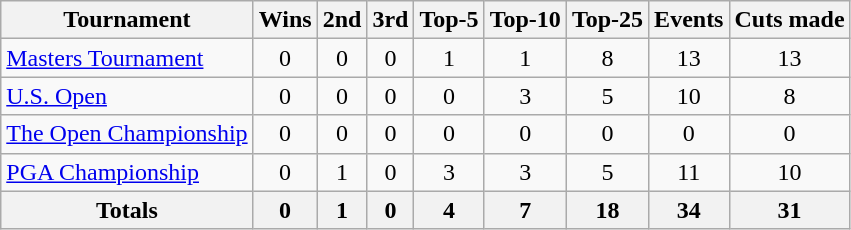<table class=wikitable style=text-align:center>
<tr>
<th>Tournament</th>
<th>Wins</th>
<th>2nd</th>
<th>3rd</th>
<th>Top-5</th>
<th>Top-10</th>
<th>Top-25</th>
<th>Events</th>
<th>Cuts made</th>
</tr>
<tr>
<td align=left><a href='#'>Masters Tournament</a></td>
<td>0</td>
<td>0</td>
<td>0</td>
<td>1</td>
<td>1</td>
<td>8</td>
<td>13</td>
<td>13</td>
</tr>
<tr>
<td align=left><a href='#'>U.S. Open</a></td>
<td>0</td>
<td>0</td>
<td>0</td>
<td>0</td>
<td>3</td>
<td>5</td>
<td>10</td>
<td>8</td>
</tr>
<tr>
<td align=left><a href='#'>The Open Championship</a></td>
<td>0</td>
<td>0</td>
<td>0</td>
<td>0</td>
<td>0</td>
<td>0</td>
<td>0</td>
<td>0</td>
</tr>
<tr>
<td align=left><a href='#'>PGA Championship</a></td>
<td>0</td>
<td>1</td>
<td>0</td>
<td>3</td>
<td>3</td>
<td>5</td>
<td>11</td>
<td>10</td>
</tr>
<tr>
<th>Totals</th>
<th>0</th>
<th>1</th>
<th>0</th>
<th>4</th>
<th>7</th>
<th>18</th>
<th>34</th>
<th>31</th>
</tr>
</table>
